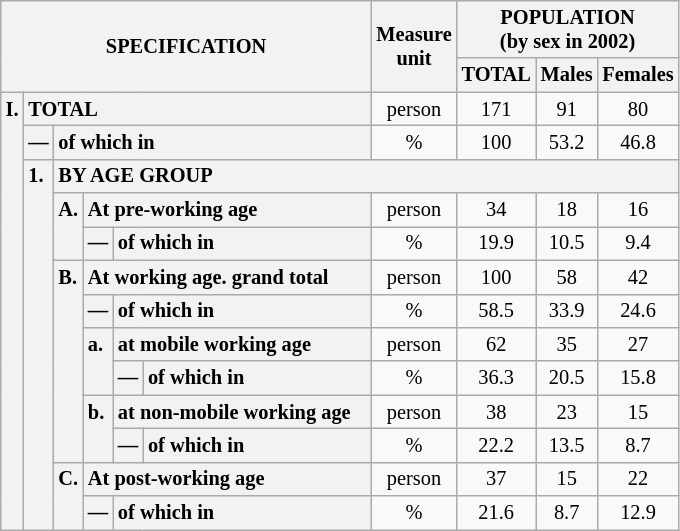<table class="wikitable" style="font-size:85%; text-align:center">
<tr>
<th rowspan="2" colspan="6">SPECIFICATION</th>
<th rowspan="2">Measure<br> unit</th>
<th colspan="3" rowspan="1">POPULATION<br> (by sex in 2002)</th>
</tr>
<tr>
<th>TOTAL</th>
<th>Males</th>
<th>Females</th>
</tr>
<tr>
<th style="text-align:left" valign="top" rowspan="13">I.</th>
<th style="text-align:left" colspan="5">TOTAL</th>
<td>person</td>
<td>171</td>
<td>91</td>
<td>80</td>
</tr>
<tr>
<th style="text-align:left" valign="top">—</th>
<th style="text-align:left" colspan="4">of which in</th>
<td>%</td>
<td>100</td>
<td>53.2</td>
<td>46.8</td>
</tr>
<tr>
<th style="text-align:left" valign="top" rowspan="11">1.</th>
<th style="text-align:left" colspan="19">BY AGE GROUP</th>
</tr>
<tr>
<th style="text-align:left" valign="top" rowspan="2">A.</th>
<th style="text-align:left" colspan="3">At pre-working age</th>
<td>person</td>
<td>34</td>
<td>18</td>
<td>16</td>
</tr>
<tr>
<th style="text-align:left" valign="top">—</th>
<th style="text-align:left" valign="top" colspan="2">of which in</th>
<td>%</td>
<td>19.9</td>
<td>10.5</td>
<td>9.4</td>
</tr>
<tr>
<th style="text-align:left" valign="top" rowspan="6">B.</th>
<th style="text-align:left" colspan="3">At working age. grand total</th>
<td>person</td>
<td>100</td>
<td>58</td>
<td>42</td>
</tr>
<tr>
<th style="text-align:left" valign="top">—</th>
<th style="text-align:left" valign="top" colspan="2">of which in</th>
<td>%</td>
<td>58.5</td>
<td>33.9</td>
<td>24.6</td>
</tr>
<tr>
<th style="text-align:left" valign="top" rowspan="2">a.</th>
<th style="text-align:left" colspan="2">at mobile working age</th>
<td>person</td>
<td>62</td>
<td>35</td>
<td>27</td>
</tr>
<tr>
<th style="text-align:left" valign="top">—</th>
<th style="text-align:left" valign="top" colspan="1">of which in                        </th>
<td>%</td>
<td>36.3</td>
<td>20.5</td>
<td>15.8</td>
</tr>
<tr>
<th style="text-align:left" valign="top" rowspan="2">b.</th>
<th style="text-align:left" colspan="2">at non-mobile working age</th>
<td>person</td>
<td>38</td>
<td>23</td>
<td>15</td>
</tr>
<tr>
<th style="text-align:left" valign="top">—</th>
<th style="text-align:left" valign="top" colspan="1">of which in                        </th>
<td>%</td>
<td>22.2</td>
<td>13.5</td>
<td>8.7</td>
</tr>
<tr>
<th style="text-align:left" valign="top" rowspan="2">C.</th>
<th style="text-align:left" colspan="3">At post-working age</th>
<td>person</td>
<td>37</td>
<td>15</td>
<td>22</td>
</tr>
<tr>
<th style="text-align:left" valign="top">—</th>
<th style="text-align:left" valign="top" colspan="2">of which in</th>
<td>%</td>
<td>21.6</td>
<td>8.7</td>
<td>12.9</td>
</tr>
</table>
